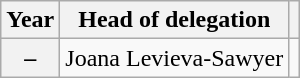<table class="wikitable plainrowheaders">
<tr>
<th>Year</th>
<th>Head of delegation</th>
<th></th>
</tr>
<tr>
<th scope="row">–</th>
<td>Joana Levieva-Sawyer</td>
<td></td>
</tr>
</table>
